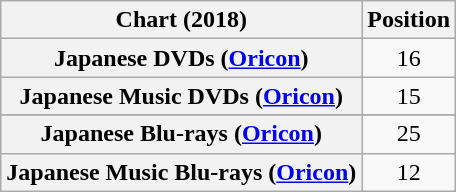<table class="wikitable sortable plainrowheaders" style="text-align:center">
<tr>
<th scope="col">Chart (2018)</th>
<th scope="col">Position</th>
</tr>
<tr>
<th scope="row">Japanese DVDs (<a href='#'>Oricon</a>)</th>
<td>16</td>
</tr>
<tr>
<th scope="row">Japanese Music DVDs (<a href='#'>Oricon</a>)</th>
<td>15</td>
</tr>
<tr>
</tr>
<tr>
<th scope="row">Japanese Blu-rays (<a href='#'>Oricon</a>)</th>
<td>25</td>
</tr>
<tr>
<th scope="row">Japanese Music Blu-rays (<a href='#'>Oricon</a>)</th>
<td>12</td>
</tr>
</table>
